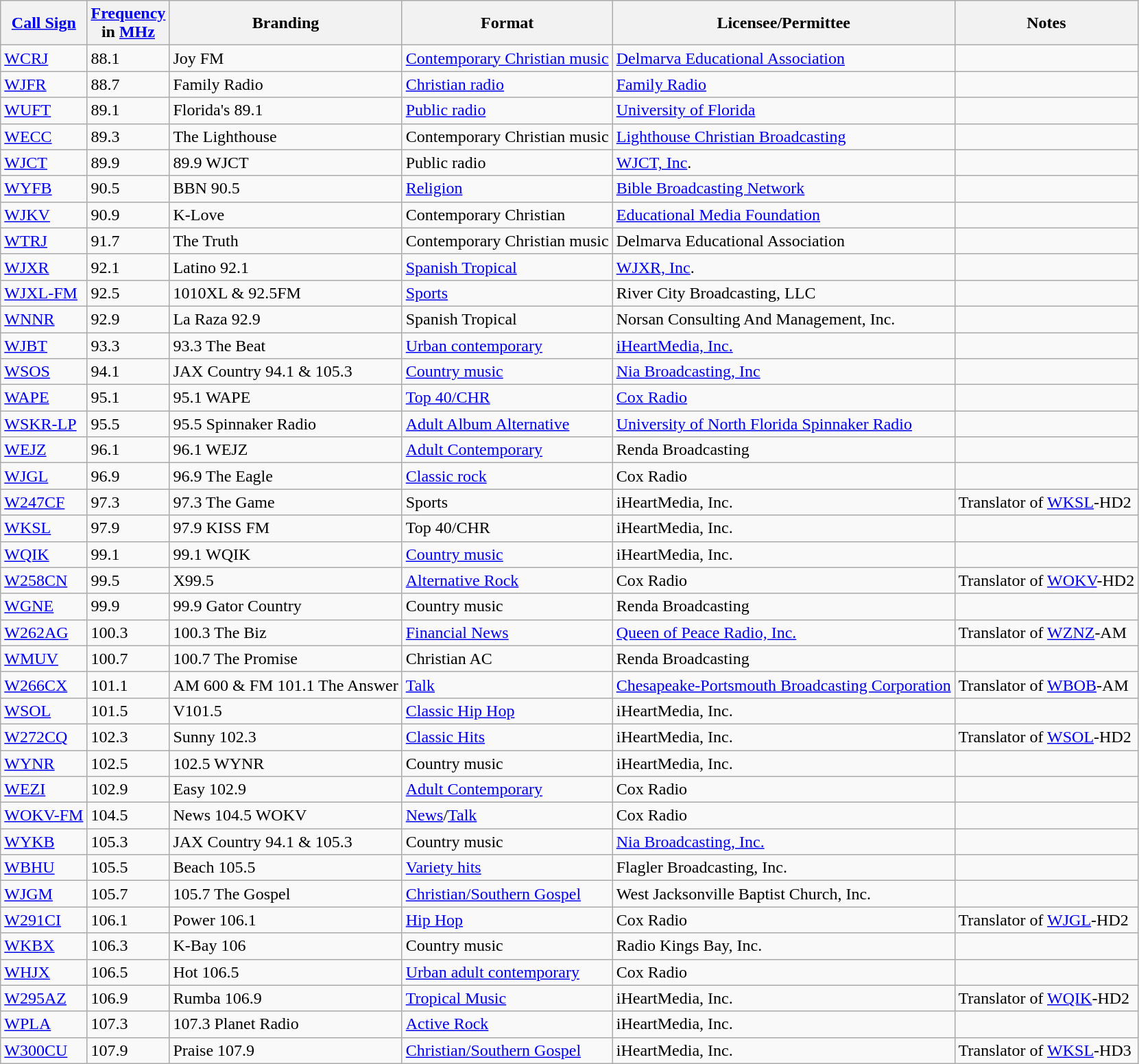<table class="wikitable sortable">
<tr>
<th><a href='#'>Call Sign</a></th>
<th><a href='#'>Frequency</a><br>in <a href='#'>MHz</a></th>
<th>Branding</th>
<th>Format</th>
<th>Licensee/Permittee</th>
<th>Notes</th>
</tr>
<tr>
<td><a href='#'>WCRJ</a></td>
<td>88.1</td>
<td>Joy FM</td>
<td><a href='#'>Contemporary Christian music</a></td>
<td><a href='#'>Delmarva Educational Association</a></td>
<td></td>
</tr>
<tr>
<td><a href='#'>WJFR</a></td>
<td>88.7</td>
<td>Family Radio</td>
<td><a href='#'>Christian radio</a></td>
<td><a href='#'>Family Radio</a></td>
<td></td>
</tr>
<tr>
<td><a href='#'>WUFT</a></td>
<td>89.1</td>
<td>Florida's 89.1</td>
<td><a href='#'>Public radio</a></td>
<td><a href='#'>University of Florida</a></td>
<td></td>
</tr>
<tr>
<td><a href='#'>WECC</a></td>
<td>89.3</td>
<td>The Lighthouse</td>
<td>Contemporary Christian music</td>
<td><a href='#'>Lighthouse Christian Broadcasting</a></td>
<td></td>
</tr>
<tr>
<td><a href='#'>WJCT</a></td>
<td>89.9</td>
<td>89.9 WJCT</td>
<td>Public radio</td>
<td><a href='#'>WJCT, Inc</a>.</td>
<td></td>
</tr>
<tr>
<td><a href='#'>WYFB</a></td>
<td>90.5</td>
<td>BBN 90.5</td>
<td><a href='#'>Religion</a></td>
<td><a href='#'>Bible Broadcasting Network</a></td>
<td></td>
</tr>
<tr>
<td><a href='#'>WJKV</a></td>
<td>90.9</td>
<td>K-Love</td>
<td>Contemporary Christian</td>
<td><a href='#'>Educational Media Foundation</a></td>
<td></td>
</tr>
<tr>
<td><a href='#'>WTRJ</a></td>
<td>91.7</td>
<td>The Truth</td>
<td>Contemporary Christian music</td>
<td>Delmarva Educational Association</td>
<td></td>
</tr>
<tr>
<td><a href='#'>WJXR</a></td>
<td>92.1</td>
<td>Latino 92.1</td>
<td><a href='#'>Spanish Tropical</a></td>
<td><a href='#'>WJXR, Inc</a>.</td>
<td></td>
</tr>
<tr>
<td><a href='#'>WJXL-FM</a></td>
<td>92.5</td>
<td>1010XL & 92.5FM</td>
<td><a href='#'>Sports</a></td>
<td>River City Broadcasting, LLC</td>
<td></td>
</tr>
<tr>
<td><a href='#'>WNNR</a></td>
<td>92.9</td>
<td>La Raza 92.9</td>
<td>Spanish Tropical</td>
<td>Norsan Consulting And Management, Inc.</td>
<td></td>
</tr>
<tr>
<td><a href='#'>WJBT</a></td>
<td>93.3</td>
<td>93.3 The Beat</td>
<td><a href='#'>Urban contemporary</a></td>
<td><a href='#'>iHeartMedia, Inc.</a></td>
<td></td>
</tr>
<tr>
<td><a href='#'>WSOS</a></td>
<td>94.1</td>
<td>JAX Country 94.1 & 105.3</td>
<td><a href='#'>Country music</a></td>
<td><a href='#'>Nia Broadcasting, Inc</a></td>
<td></td>
</tr>
<tr>
<td><a href='#'>WAPE</a></td>
<td>95.1</td>
<td>95.1 WAPE</td>
<td><a href='#'>Top 40/CHR</a></td>
<td><a href='#'>Cox Radio</a></td>
<td></td>
</tr>
<tr>
<td><a href='#'>WSKR-LP</a></td>
<td>95.5</td>
<td>95.5 Spinnaker Radio</td>
<td><a href='#'>Adult Album Alternative</a></td>
<td><a href='#'>University of North Florida Spinnaker Radio</a></td>
<td></td>
</tr>
<tr>
<td><a href='#'>WEJZ</a></td>
<td>96.1</td>
<td>96.1 WEJZ</td>
<td><a href='#'>Adult Contemporary</a></td>
<td>Renda Broadcasting</td>
<td></td>
</tr>
<tr>
<td><a href='#'>WJGL</a></td>
<td>96.9</td>
<td>96.9 The Eagle</td>
<td><a href='#'>Classic rock</a></td>
<td>Cox Radio</td>
<td></td>
</tr>
<tr>
<td><a href='#'>W247CF</a></td>
<td>97.3</td>
<td>97.3 The Game</td>
<td>Sports</td>
<td>iHeartMedia, Inc.</td>
<td>Translator of <a href='#'>WKSL</a>-HD2</td>
</tr>
<tr>
<td><a href='#'>WKSL</a></td>
<td>97.9</td>
<td>97.9 KISS FM</td>
<td>Top 40/CHR</td>
<td>iHeartMedia, Inc.</td>
<td></td>
</tr>
<tr>
<td><a href='#'>WQIK</a></td>
<td>99.1</td>
<td>99.1 WQIK</td>
<td><a href='#'>Country music</a></td>
<td>iHeartMedia, Inc.</td>
<td></td>
</tr>
<tr>
<td><a href='#'>W258CN</a></td>
<td>99.5</td>
<td>X99.5</td>
<td><a href='#'>Alternative Rock</a></td>
<td>Cox Radio</td>
<td>Translator of <a href='#'>WOKV</a>-HD2</td>
</tr>
<tr>
<td><a href='#'>WGNE</a></td>
<td>99.9</td>
<td>99.9 Gator Country</td>
<td>Country music</td>
<td>Renda Broadcasting</td>
<td></td>
</tr>
<tr>
<td><a href='#'>W262AG</a></td>
<td>100.3</td>
<td>100.3 The Biz</td>
<td><a href='#'>Financial News</a></td>
<td><a href='#'>Queen of Peace Radio, Inc.</a></td>
<td>Translator of <a href='#'>WZNZ</a>-AM</td>
</tr>
<tr>
<td><a href='#'>WMUV</a></td>
<td>100.7</td>
<td>100.7 The Promise</td>
<td>Christian AC</td>
<td>Renda Broadcasting</td>
<td></td>
</tr>
<tr>
<td><a href='#'>W266CX</a></td>
<td>101.1</td>
<td>AM 600 & FM 101.1 The Answer</td>
<td><a href='#'>Talk</a></td>
<td><a href='#'>Chesapeake-Portsmouth Broadcasting Corporation</a></td>
<td>Translator of <a href='#'>WBOB</a>-AM</td>
</tr>
<tr>
<td><a href='#'>WSOL</a></td>
<td>101.5</td>
<td>V101.5</td>
<td><a href='#'>Classic Hip Hop</a></td>
<td>iHeartMedia, Inc.</td>
<td></td>
</tr>
<tr>
<td><a href='#'>W272CQ</a></td>
<td>102.3</td>
<td>Sunny 102.3</td>
<td><a href='#'>Classic Hits</a></td>
<td>iHeartMedia, Inc.</td>
<td>Translator of <a href='#'>WSOL</a>-HD2</td>
</tr>
<tr>
<td><a href='#'>WYNR</a></td>
<td>102.5</td>
<td>102.5 WYNR</td>
<td>Country music</td>
<td>iHeartMedia, Inc.</td>
<td></td>
</tr>
<tr>
<td><a href='#'>WEZI</a></td>
<td>102.9</td>
<td>Easy 102.9</td>
<td><a href='#'>Adult Contemporary</a></td>
<td>Cox Radio</td>
<td></td>
</tr>
<tr>
<td><a href='#'>WOKV-FM</a></td>
<td>104.5</td>
<td>News 104.5 WOKV</td>
<td><a href='#'>News</a>/<a href='#'>Talk</a></td>
<td>Cox Radio</td>
<td></td>
</tr>
<tr>
<td><a href='#'>WYKB</a></td>
<td>105.3</td>
<td>JAX Country 94.1 & 105.3</td>
<td>Country music</td>
<td><a href='#'>Nia Broadcasting, Inc.</a></td>
<td></td>
</tr>
<tr>
<td><a href='#'>WBHU</a></td>
<td>105.5</td>
<td>Beach 105.5</td>
<td><a href='#'>Variety hits</a></td>
<td>Flagler Broadcasting, Inc.</td>
<td></td>
</tr>
<tr>
<td><a href='#'>WJGM</a></td>
<td>105.7</td>
<td>105.7 The Gospel</td>
<td><a href='#'>Christian/Southern Gospel</a></td>
<td>West Jacksonville Baptist Church, Inc.</td>
<td></td>
</tr>
<tr>
<td><a href='#'>W291CI</a></td>
<td>106.1</td>
<td>Power 106.1</td>
<td><a href='#'>Hip Hop</a></td>
<td>Cox Radio</td>
<td>Translator of <a href='#'>WJGL</a>-HD2</td>
</tr>
<tr>
<td><a href='#'>WKBX</a></td>
<td>106.3</td>
<td>K-Bay 106</td>
<td>Country music</td>
<td>Radio Kings Bay, Inc.</td>
<td></td>
</tr>
<tr>
<td><a href='#'>WHJX</a></td>
<td>106.5</td>
<td>Hot 106.5</td>
<td><a href='#'>Urban adult contemporary</a></td>
<td>Cox Radio</td>
<td></td>
</tr>
<tr>
<td><a href='#'>W295AZ</a></td>
<td>106.9</td>
<td>Rumba 106.9</td>
<td><a href='#'>Tropical Music</a></td>
<td>iHeartMedia, Inc.</td>
<td>Translator of <a href='#'>WQIK</a>-HD2</td>
</tr>
<tr>
<td><a href='#'>WPLA</a></td>
<td>107.3</td>
<td>107.3 Planet Radio</td>
<td><a href='#'>Active Rock</a></td>
<td>iHeartMedia, Inc.</td>
<td></td>
</tr>
<tr>
<td><a href='#'>W300CU</a></td>
<td>107.9</td>
<td>Praise 107.9</td>
<td><a href='#'>Christian/Southern Gospel</a></td>
<td>iHeartMedia, Inc.</td>
<td>Translator of <a href='#'>WKSL</a>-HD3</td>
</tr>
</table>
